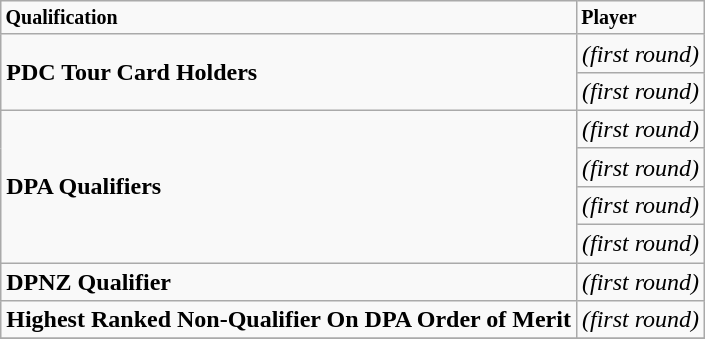<table class="wikitable">
<tr style="font-size:10pt;font-weight:bold">
<td>Qualification</td>
<td>Player</td>
</tr>
<tr>
<td rowspan="2"><strong>PDC Tour Card Holders</strong></td>
<td> <em>(first round)</em></td>
</tr>
<tr>
<td> <em>(first round)</em></td>
</tr>
<tr>
<td rowspan="4"><strong>DPA Qualifiers</strong></td>
<td> <em>(first round)</em></td>
</tr>
<tr>
<td> <em>(first round)</em></td>
</tr>
<tr>
<td> <em>(first round)</em></td>
</tr>
<tr>
<td> <em>(first round)</em></td>
</tr>
<tr>
<td><strong>DPNZ Qualifier</strong></td>
<td> <em>(first round)</em></td>
</tr>
<tr>
<td><strong>Highest Ranked Non-Qualifier On DPA Order of Merit</strong></td>
<td> <em>(first round)</em></td>
</tr>
<tr>
</tr>
</table>
